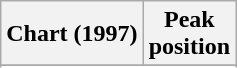<table class="wikitable sortable plainrowheaders" style="text-align:center">
<tr>
<th scope="col">Chart (1997)</th>
<th scope="col">Peak<br> position</th>
</tr>
<tr>
</tr>
<tr>
</tr>
</table>
